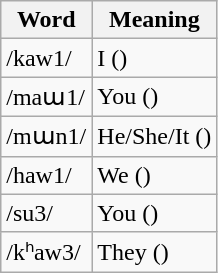<table class="wikitable">
<tr>
<th>Word</th>
<th>Meaning</th>
</tr>
<tr>
<td>/kaw1/</td>
<td>I ()</td>
</tr>
<tr>
<td>/maɯ1/</td>
<td>You ()</td>
</tr>
<tr>
<td>/mɯn1/</td>
<td>He/She/It ()</td>
</tr>
<tr>
<td>/haw1/</td>
<td>We ()</td>
</tr>
<tr>
<td>/su3/</td>
<td>You ()</td>
</tr>
<tr>
<td>/kʰaw3/</td>
<td>They ()</td>
</tr>
</table>
